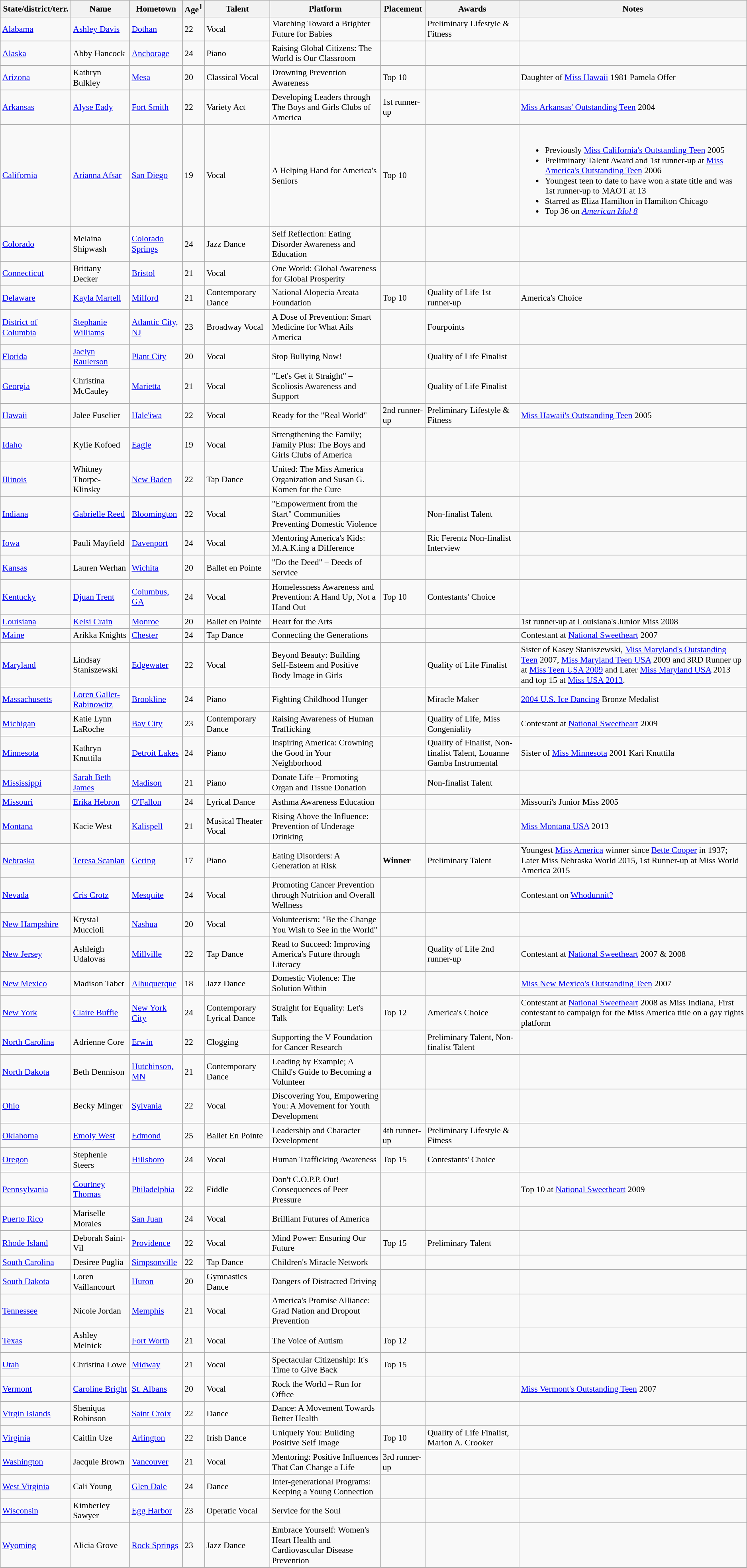<table class="wikitable sortable" style="font-size:90%">
<tr>
<th>State/district/terr.</th>
<th>Name</th>
<th>Hometown</th>
<th>Age<sup>1</sup></th>
<th>Talent</th>
<th>Platform</th>
<th>Placement</th>
<th>Awards</th>
<th>Notes</th>
</tr>
<tr>
<td> <a href='#'>Alabama</a></td>
<td><a href='#'>Ashley Davis</a></td>
<td><a href='#'>Dothan</a></td>
<td>22</td>
<td>Vocal</td>
<td>Marching Toward a Brighter Future for Babies</td>
<td></td>
<td>Preliminary Lifestyle & Fitness</td>
<td></td>
</tr>
<tr>
<td> <a href='#'>Alaska</a></td>
<td>Abby Hancock</td>
<td><a href='#'>Anchorage</a></td>
<td>24</td>
<td>Piano</td>
<td>Raising Global Citizens: The World is Our Classroom</td>
<td></td>
<td></td>
<td></td>
</tr>
<tr>
<td> <a href='#'>Arizona</a></td>
<td>Kathryn Bulkley</td>
<td><a href='#'>Mesa</a></td>
<td>20</td>
<td>Classical Vocal</td>
<td>Drowning Prevention Awareness</td>
<td>Top 10</td>
<td></td>
<td>Daughter of <a href='#'>Miss Hawaii</a> 1981 Pamela Offer</td>
</tr>
<tr>
<td> <a href='#'>Arkansas</a></td>
<td><a href='#'>Alyse Eady</a></td>
<td><a href='#'>Fort Smith</a></td>
<td>22</td>
<td>Variety Act</td>
<td>Developing Leaders through The Boys and Girls Clubs of America</td>
<td>1st runner-up</td>
<td></td>
<td><a href='#'>Miss Arkansas' Outstanding Teen</a> 2004</td>
</tr>
<tr>
<td> <a href='#'>California</a></td>
<td><a href='#'>Arianna Afsar</a></td>
<td><a href='#'>San Diego</a></td>
<td>19</td>
<td>Vocal</td>
<td>A Helping Hand for America's Seniors</td>
<td>Top 10</td>
<td></td>
<td><br><ul><li>Previously <a href='#'>Miss California's Outstanding Teen</a> 2005</li><li>Preliminary Talent Award and 1st runner-up at <a href='#'>Miss America's Outstanding Teen</a> 2006</li><li>Youngest teen to date to have won a state title and was 1st runner-up to MAOT at 13</li><li>Starred as Eliza Hamilton in Hamilton Chicago</li><li>Top 36 on <em><a href='#'>American Idol 8</a></em></li></ul></td>
</tr>
<tr>
<td> <a href='#'>Colorado</a></td>
<td>Melaina Shipwash</td>
<td><a href='#'>Colorado Springs</a></td>
<td>24</td>
<td>Jazz Dance</td>
<td>Self Reflection: Eating Disorder Awareness and Education</td>
<td></td>
<td></td>
<td></td>
</tr>
<tr>
<td> <a href='#'>Connecticut</a></td>
<td>Brittany Decker</td>
<td><a href='#'>Bristol</a></td>
<td>21</td>
<td>Vocal</td>
<td>One World: Global Awareness for Global Prosperity</td>
<td></td>
<td></td>
<td></td>
</tr>
<tr>
<td> <a href='#'>Delaware</a></td>
<td><a href='#'>Kayla Martell</a></td>
<td><a href='#'>Milford</a></td>
<td>21</td>
<td>Contemporary Dance</td>
<td>National Alopecia Areata Foundation</td>
<td>Top 10</td>
<td>Quality of Life 1st runner-up</td>
<td>America's Choice</td>
</tr>
<tr>
<td> <a href='#'>District of Columbia</a></td>
<td><a href='#'>Stephanie Williams</a></td>
<td><a href='#'>Atlantic City, NJ</a></td>
<td>23</td>
<td>Broadway Vocal</td>
<td>A Dose of Prevention: Smart Medicine for What Ails America</td>
<td></td>
<td>Fourpoints</td>
<td></td>
</tr>
<tr>
<td> <a href='#'>Florida</a></td>
<td><a href='#'>Jaclyn Raulerson</a></td>
<td><a href='#'>Plant City</a></td>
<td>20</td>
<td>Vocal</td>
<td>Stop Bullying Now!</td>
<td></td>
<td>Quality of Life Finalist</td>
<td></td>
</tr>
<tr>
<td> <a href='#'>Georgia</a></td>
<td>Christina McCauley</td>
<td><a href='#'>Marietta</a></td>
<td>21</td>
<td>Vocal</td>
<td>"Let's Get it Straight" – Scoliosis Awareness and Support</td>
<td></td>
<td>Quality of Life Finalist</td>
<td></td>
</tr>
<tr>
<td> <a href='#'>Hawaii</a></td>
<td>Jalee Fuselier</td>
<td><a href='#'>Hale'iwa</a></td>
<td>22</td>
<td>Vocal</td>
<td>Ready for the "Real World"</td>
<td>2nd runner-up</td>
<td>Preliminary Lifestyle & Fitness</td>
<td><a href='#'>Miss Hawaii's Outstanding Teen</a> 2005</td>
</tr>
<tr>
<td> <a href='#'>Idaho</a></td>
<td>Kylie Kofoed</td>
<td><a href='#'>Eagle</a></td>
<td>19</td>
<td>Vocal</td>
<td>Strengthening the Family; Family Plus: The Boys and Girls Clubs of America</td>
<td></td>
<td></td>
<td></td>
</tr>
<tr>
<td> <a href='#'>Illinois</a></td>
<td>Whitney Thorpe-Klinsky</td>
<td><a href='#'>New Baden</a></td>
<td>22</td>
<td>Tap Dance</td>
<td>United: The Miss America Organization and Susan G. Komen for the Cure</td>
<td></td>
<td></td>
<td></td>
</tr>
<tr>
<td> <a href='#'>Indiana</a></td>
<td><a href='#'>Gabrielle Reed</a></td>
<td><a href='#'>Bloomington</a></td>
<td>22</td>
<td>Vocal</td>
<td>"Empowerment from the Start" Communities Preventing Domestic Violence</td>
<td></td>
<td>Non-finalist Talent</td>
<td></td>
</tr>
<tr>
<td> <a href='#'>Iowa</a></td>
<td>Pauli Mayfield</td>
<td><a href='#'>Davenport</a></td>
<td>24</td>
<td>Vocal</td>
<td>Mentoring America's Kids: M.A.K.ing a Difference</td>
<td></td>
<td>Ric Ferentz Non-finalist Interview</td>
<td></td>
</tr>
<tr>
<td> <a href='#'>Kansas</a></td>
<td>Lauren Werhan</td>
<td><a href='#'>Wichita</a></td>
<td>20</td>
<td>Ballet en Pointe</td>
<td>"Do the Deed" – Deeds of Service</td>
<td></td>
<td></td>
<td></td>
</tr>
<tr>
<td> <a href='#'>Kentucky</a></td>
<td><a href='#'>Djuan Trent</a></td>
<td><a href='#'>Columbus, GA</a></td>
<td>24</td>
<td>Vocal</td>
<td>Homelessness Awareness and Prevention: A Hand Up, Not a Hand Out</td>
<td>Top 10</td>
<td>Contestants' Choice</td>
<td></td>
</tr>
<tr>
<td> <a href='#'>Louisiana</a></td>
<td><a href='#'>Kelsi Crain</a></td>
<td><a href='#'>Monroe</a></td>
<td>20</td>
<td>Ballet en Pointe</td>
<td>Heart for the Arts</td>
<td></td>
<td></td>
<td>1st runner-up at Louisiana's Junior Miss 2008</td>
</tr>
<tr>
<td> <a href='#'>Maine</a></td>
<td>Arikka Knights</td>
<td><a href='#'>Chester</a></td>
<td>24</td>
<td>Tap Dance</td>
<td>Connecting the Generations</td>
<td></td>
<td></td>
<td>Contestant at <a href='#'>National Sweetheart</a> 2007</td>
</tr>
<tr>
<td> <a href='#'>Maryland</a></td>
<td>Lindsay Staniszewski</td>
<td><a href='#'>Edgewater</a></td>
<td>22</td>
<td>Vocal</td>
<td>Beyond Beauty: Building Self-Esteem and Positive Body Image in Girls</td>
<td></td>
<td>Quality of Life Finalist</td>
<td>Sister of Kasey Staniszewski, <a href='#'>Miss Maryland's Outstanding Teen</a> 2007, <a href='#'>Miss Maryland Teen USA</a> 2009 and 3RD Runner up at <a href='#'>Miss Teen USA 2009</a> and Later <a href='#'>Miss Maryland USA</a> 2013 and top 15 at <a href='#'>Miss USA 2013</a>.</td>
</tr>
<tr>
<td> <a href='#'>Massachusetts</a></td>
<td><a href='#'>Loren Galler-Rabinowitz</a></td>
<td><a href='#'>Brookline</a></td>
<td>24</td>
<td>Piano</td>
<td>Fighting Childhood Hunger</td>
<td></td>
<td>Miracle Maker</td>
<td><a href='#'>2004 U.S. Ice Dancing</a> Bronze Medalist</td>
</tr>
<tr>
<td> <a href='#'>Michigan</a></td>
<td>Katie Lynn LaRoche</td>
<td><a href='#'>Bay City</a></td>
<td>23</td>
<td>Contemporary Dance</td>
<td>Raising Awareness of Human Trafficking</td>
<td></td>
<td>Quality of Life, Miss Congeniality</td>
<td>Contestant at <a href='#'>National Sweetheart</a> 2009</td>
</tr>
<tr>
<td> <a href='#'>Minnesota</a></td>
<td>Kathryn Knuttila</td>
<td><a href='#'>Detroit Lakes</a></td>
<td>24</td>
<td>Piano</td>
<td>Inspiring America: Crowning the Good in Your Neighborhood</td>
<td></td>
<td>Quality of Finalist, Non-finalist Talent, Louanne Gamba Instrumental</td>
<td>Sister of <a href='#'>Miss Minnesota</a> 2001 Kari Knuttila</td>
</tr>
<tr>
<td> <a href='#'>Mississippi</a></td>
<td><a href='#'>Sarah Beth James</a></td>
<td><a href='#'>Madison</a></td>
<td>21</td>
<td>Piano</td>
<td>Donate Life – Promoting Organ and Tissue Donation</td>
<td></td>
<td>Non-finalist Talent</td>
<td></td>
</tr>
<tr>
<td> <a href='#'>Missouri</a></td>
<td><a href='#'>Erika Hebron</a></td>
<td><a href='#'>O'Fallon</a></td>
<td>24</td>
<td>Lyrical Dance</td>
<td>Asthma Awareness Education</td>
<td></td>
<td></td>
<td>Missouri's Junior Miss 2005</td>
</tr>
<tr>
<td> <a href='#'>Montana</a></td>
<td>Kacie West</td>
<td><a href='#'>Kalispell</a></td>
<td>21</td>
<td>Musical Theater Vocal</td>
<td>Rising Above the Influence: Prevention of Underage Drinking</td>
<td></td>
<td></td>
<td><a href='#'>Miss Montana USA</a> 2013</td>
</tr>
<tr>
<td> <a href='#'>Nebraska</a></td>
<td><a href='#'>Teresa Scanlan</a></td>
<td><a href='#'>Gering</a></td>
<td>17</td>
<td>Piano</td>
<td>Eating Disorders: A Generation at Risk</td>
<td><strong>Winner</strong></td>
<td>Preliminary Talent</td>
<td>Youngest <a href='#'>Miss America</a> winner since <a href='#'>Bette Cooper</a> in 1937; Later Miss Nebraska World 2015, 1st Runner-up at Miss World America 2015</td>
</tr>
<tr>
<td> <a href='#'>Nevada</a></td>
<td><a href='#'>Cris Crotz</a></td>
<td><a href='#'>Mesquite</a></td>
<td>24</td>
<td>Vocal</td>
<td>Promoting Cancer Prevention through Nutrition and Overall Wellness</td>
<td></td>
<td></td>
<td>Contestant on <a href='#'>Whodunnit?</a></td>
</tr>
<tr>
<td> <a href='#'>New Hampshire</a></td>
<td>Krystal Muccioli</td>
<td><a href='#'>Nashua</a></td>
<td>20</td>
<td>Vocal</td>
<td>Volunteerism: "Be the Change You Wish to See in the World"</td>
<td></td>
<td></td>
<td></td>
</tr>
<tr>
<td> <a href='#'>New Jersey</a></td>
<td>Ashleigh Udalovas</td>
<td><a href='#'>Millville</a></td>
<td>22</td>
<td>Tap Dance</td>
<td>Read to Succeed: Improving America's Future through Literacy</td>
<td></td>
<td>Quality of Life 2nd runner-up</td>
<td>Contestant at <a href='#'>National Sweetheart</a> 2007 & 2008</td>
</tr>
<tr>
<td> <a href='#'>New Mexico</a></td>
<td>Madison Tabet</td>
<td><a href='#'>Albuquerque</a></td>
<td>18</td>
<td>Jazz Dance</td>
<td>Domestic Violence: The Solution Within</td>
<td></td>
<td></td>
<td><a href='#'>Miss New Mexico's Outstanding Teen</a> 2007</td>
</tr>
<tr>
<td> <a href='#'>New York</a></td>
<td><a href='#'>Claire Buffie</a></td>
<td><a href='#'>New York City</a></td>
<td>24</td>
<td>Contemporary Lyrical Dance</td>
<td>Straight for Equality: Let's Talk</td>
<td>Top 12</td>
<td>America's Choice</td>
<td>Contestant at <a href='#'>National Sweetheart</a> 2008 as Miss Indiana, First contestant to campaign for the Miss America title on a gay rights platform</td>
</tr>
<tr>
<td> <a href='#'>North Carolina</a></td>
<td>Adrienne Core</td>
<td><a href='#'>Erwin</a></td>
<td>22</td>
<td>Clogging</td>
<td>Supporting the V Foundation for Cancer Research</td>
<td></td>
<td>Preliminary Talent, Non-finalist Talent</td>
<td></td>
</tr>
<tr>
<td> <a href='#'>North Dakota</a></td>
<td>Beth Dennison</td>
<td><a href='#'>Hutchinson, MN</a></td>
<td>21</td>
<td>Contemporary Dance</td>
<td>Leading by Example; A Child's Guide to Becoming a Volunteer</td>
<td></td>
<td></td>
<td></td>
</tr>
<tr>
<td> <a href='#'>Ohio</a></td>
<td>Becky Minger</td>
<td><a href='#'>Sylvania</a></td>
<td>22</td>
<td>Vocal</td>
<td>Discovering You, Empowering You: A Movement for Youth Development</td>
<td></td>
<td></td>
<td></td>
</tr>
<tr>
<td> <a href='#'>Oklahoma</a></td>
<td><a href='#'>Emoly West</a></td>
<td><a href='#'>Edmond</a></td>
<td>25</td>
<td>Ballet En Pointe</td>
<td>Leadership and Character Development</td>
<td>4th runner-up</td>
<td>Preliminary Lifestyle & Fitness</td>
<td></td>
</tr>
<tr>
<td> <a href='#'>Oregon</a></td>
<td>Stephenie Steers</td>
<td><a href='#'>Hillsboro</a></td>
<td>24</td>
<td>Vocal</td>
<td>Human Trafficking Awareness</td>
<td>Top 15</td>
<td>Contestants' Choice</td>
<td></td>
</tr>
<tr>
<td> <a href='#'>Pennsylvania</a></td>
<td><a href='#'>Courtney Thomas</a></td>
<td><a href='#'>Philadelphia</a></td>
<td>22</td>
<td>Fiddle</td>
<td>Don't C.O.P.P. Out! Consequences of Peer Pressure</td>
<td></td>
<td></td>
<td>Top 10 at <a href='#'>National Sweetheart</a> 2009</td>
</tr>
<tr>
<td> <a href='#'>Puerto Rico</a></td>
<td>Mariselle Morales</td>
<td><a href='#'>San Juan</a></td>
<td>24</td>
<td>Vocal</td>
<td>Brilliant Futures of America</td>
<td></td>
<td></td>
<td></td>
</tr>
<tr>
<td> <a href='#'>Rhode Island</a></td>
<td>Deborah Saint-Vil</td>
<td><a href='#'>Providence</a></td>
<td>22</td>
<td>Vocal</td>
<td>Mind Power: Ensuring Our Future</td>
<td>Top 15</td>
<td>Preliminary Talent</td>
<td></td>
</tr>
<tr>
<td> <a href='#'>South Carolina</a></td>
<td>Desiree Puglia</td>
<td><a href='#'>Simpsonville</a></td>
<td>22</td>
<td>Tap Dance</td>
<td>Children's Miracle Network</td>
<td></td>
<td></td>
<td></td>
</tr>
<tr>
<td> <a href='#'>South Dakota</a></td>
<td>Loren Vaillancourt</td>
<td><a href='#'>Huron</a></td>
<td>20</td>
<td>Gymnastics Dance</td>
<td>Dangers of Distracted Driving</td>
<td></td>
<td></td>
<td></td>
</tr>
<tr>
<td> <a href='#'>Tennessee</a></td>
<td>Nicole Jordan</td>
<td><a href='#'>Memphis</a></td>
<td>21</td>
<td>Vocal</td>
<td>America's Promise Alliance: Grad Nation and Dropout Prevention</td>
<td></td>
<td></td>
<td></td>
</tr>
<tr>
<td> <a href='#'>Texas</a></td>
<td>Ashley Melnick</td>
<td><a href='#'>Fort Worth</a></td>
<td>21</td>
<td>Vocal</td>
<td>The Voice of Autism</td>
<td>Top 12</td>
<td></td>
<td></td>
</tr>
<tr>
<td> <a href='#'>Utah</a></td>
<td>Christina Lowe</td>
<td><a href='#'>Midway</a></td>
<td>21</td>
<td>Vocal</td>
<td>Spectacular Citizenship: It's Time to Give Back</td>
<td>Top 15</td>
<td></td>
<td></td>
</tr>
<tr>
<td> <a href='#'>Vermont</a></td>
<td><a href='#'>Caroline Bright</a></td>
<td><a href='#'>St. Albans</a></td>
<td>20</td>
<td>Vocal</td>
<td>Rock the World – Run for Office</td>
<td></td>
<td></td>
<td><a href='#'>Miss Vermont's Outstanding Teen</a> 2007</td>
</tr>
<tr>
<td> <a href='#'>Virgin Islands</a></td>
<td>Sheniqua Robinson</td>
<td><a href='#'>Saint Croix</a></td>
<td>22</td>
<td>Dance</td>
<td>Dance: A Movement Towards Better Health</td>
<td></td>
<td></td>
<td></td>
</tr>
<tr>
<td> <a href='#'>Virginia</a></td>
<td>Caitlin Uze</td>
<td><a href='#'>Arlington</a></td>
<td>22</td>
<td>Irish Dance</td>
<td>Uniquely You: Building Positive Self Image</td>
<td>Top 10</td>
<td>Quality of Life Finalist, Marion A. Crooker</td>
<td></td>
</tr>
<tr>
<td> <a href='#'>Washington</a></td>
<td>Jacquie Brown</td>
<td><a href='#'>Vancouver</a></td>
<td>21</td>
<td>Vocal</td>
<td>Mentoring: Positive Influences That Can Change a Life</td>
<td>3rd runner-up</td>
<td></td>
<td></td>
</tr>
<tr>
<td> <a href='#'>West Virginia</a></td>
<td>Cali Young</td>
<td><a href='#'>Glen Dale</a></td>
<td>24</td>
<td>Dance</td>
<td>Inter-generational Programs: Keeping a Young Connection</td>
<td></td>
<td></td>
<td></td>
</tr>
<tr>
<td> <a href='#'>Wisconsin</a></td>
<td>Kimberley Sawyer</td>
<td><a href='#'>Egg Harbor</a></td>
<td>23</td>
<td>Operatic Vocal</td>
<td>Service for the Soul</td>
<td></td>
<td></td>
<td></td>
</tr>
<tr>
<td> <a href='#'>Wyoming</a></td>
<td>Alicia Grove</td>
<td><a href='#'>Rock Springs</a></td>
<td>23</td>
<td>Jazz Dance</td>
<td>Embrace Yourself: Women's Heart Health and Cardiovascular Disease Prevention</td>
<td></td>
<td></td>
<td></td>
</tr>
</table>
